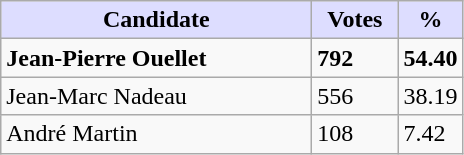<table class="wikitable">
<tr>
<th style="background:#ddf; width:200px;">Candidate</th>
<th style="background:#ddf; width:50px;">Votes</th>
<th style="background:#ddf; width:30px;">%</th>
</tr>
<tr>
<td><strong>Jean-Pierre Ouellet</strong></td>
<td><strong>792</strong></td>
<td><strong>54.40</strong></td>
</tr>
<tr>
<td>Jean-Marc Nadeau</td>
<td>556</td>
<td>38.19</td>
</tr>
<tr>
<td>André Martin</td>
<td>108</td>
<td>7.42</td>
</tr>
</table>
